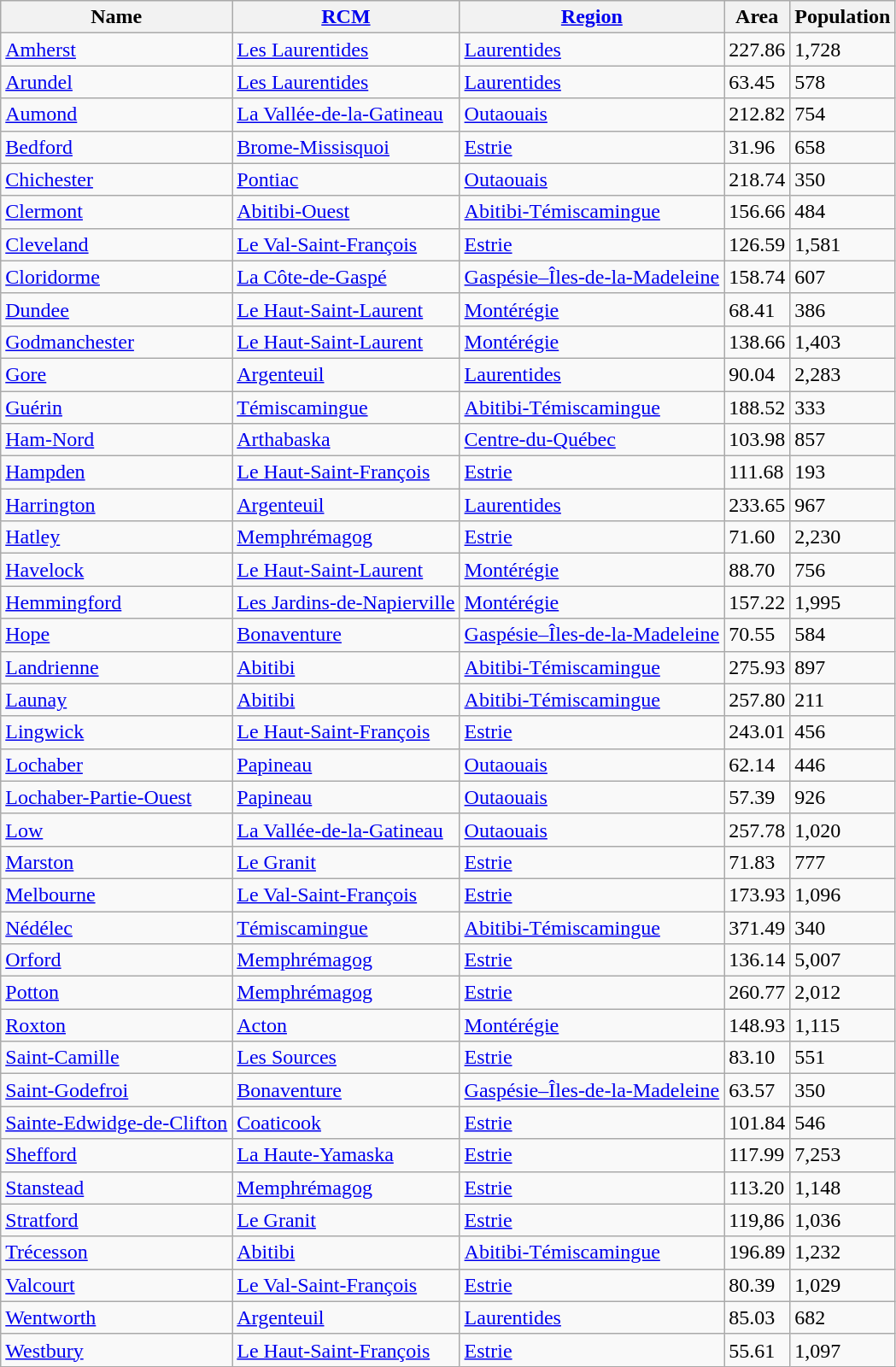<table class="wikitable sortable">
<tr>
<th>Name</th>
<th><a href='#'>RCM</a></th>
<th><a href='#'>Region</a></th>
<th>Area</th>
<th>Population</th>
</tr>
<tr ->
<td><a href='#'>Amherst</a></td>
<td><a href='#'>Les Laurentides</a></td>
<td><a href='#'>Laurentides</a></td>
<td>227.86</td>
<td>1,728</td>
</tr>
<tr ->
<td><a href='#'>Arundel</a></td>
<td><a href='#'>Les Laurentides</a></td>
<td><a href='#'>Laurentides</a></td>
<td>63.45</td>
<td>578</td>
</tr>
<tr ->
<td><a href='#'>Aumond</a></td>
<td><a href='#'>La Vallée-de-la-Gatineau</a></td>
<td><a href='#'>Outaouais</a></td>
<td>212.82</td>
<td>754</td>
</tr>
<tr ->
<td><a href='#'>Bedford</a></td>
<td><a href='#'>Brome-Missisquoi</a></td>
<td><a href='#'>Estrie</a></td>
<td>31.96</td>
<td>658</td>
</tr>
<tr ->
<td><a href='#'>Chichester</a></td>
<td><a href='#'>Pontiac</a></td>
<td><a href='#'>Outaouais</a></td>
<td>218.74</td>
<td>350</td>
</tr>
<tr ->
<td><a href='#'>Clermont</a></td>
<td><a href='#'>Abitibi-Ouest</a></td>
<td><a href='#'>Abitibi-Témiscamingue</a></td>
<td>156.66</td>
<td>484</td>
</tr>
<tr ->
<td><a href='#'>Cleveland</a></td>
<td><a href='#'>Le Val-Saint-François</a></td>
<td><a href='#'>Estrie</a></td>
<td>126.59</td>
<td>1,581</td>
</tr>
<tr ->
<td><a href='#'>Cloridorme</a></td>
<td><a href='#'>La Côte-de-Gaspé</a></td>
<td><a href='#'>Gaspésie–Îles-de-la-Madeleine</a></td>
<td>158.74</td>
<td>607</td>
</tr>
<tr ->
<td><a href='#'>Dundee</a></td>
<td><a href='#'>Le Haut-Saint-Laurent</a></td>
<td><a href='#'>Montérégie</a></td>
<td>68.41</td>
<td>386</td>
</tr>
<tr ->
<td><a href='#'>Godmanchester</a></td>
<td><a href='#'>Le Haut-Saint-Laurent</a></td>
<td><a href='#'>Montérégie</a></td>
<td>138.66</td>
<td>1,403</td>
</tr>
<tr ->
<td><a href='#'>Gore</a></td>
<td><a href='#'>Argenteuil</a></td>
<td><a href='#'>Laurentides</a></td>
<td>90.04</td>
<td>2,283</td>
</tr>
<tr ->
<td><a href='#'>Guérin</a></td>
<td><a href='#'>Témiscamingue</a></td>
<td><a href='#'>Abitibi-Témiscamingue</a></td>
<td>188.52</td>
<td>333</td>
</tr>
<tr ->
<td><a href='#'>Ham-Nord</a></td>
<td><a href='#'>Arthabaska</a></td>
<td><a href='#'>Centre-du-Québec</a></td>
<td>103.98</td>
<td>857</td>
</tr>
<tr>
<td><a href='#'>Hampden</a></td>
<td><a href='#'>Le Haut-Saint-François</a></td>
<td><a href='#'>Estrie</a></td>
<td>111.68</td>
<td>193</td>
</tr>
<tr>
<td><a href='#'>Harrington</a></td>
<td><a href='#'>Argenteuil</a></td>
<td><a href='#'>Laurentides</a></td>
<td>233.65</td>
<td>967</td>
</tr>
<tr>
<td><a href='#'>Hatley</a></td>
<td><a href='#'>Memphrémagog</a></td>
<td><a href='#'>Estrie</a></td>
<td>71.60</td>
<td>2,230</td>
</tr>
<tr ->
<td><a href='#'>Havelock</a></td>
<td><a href='#'>Le Haut-Saint-Laurent</a></td>
<td><a href='#'>Montérégie</a></td>
<td>88.70</td>
<td>756</td>
</tr>
<tr ->
<td><a href='#'>Hemmingford</a></td>
<td><a href='#'>Les Jardins-de-Napierville</a></td>
<td><a href='#'>Montérégie</a></td>
<td>157.22</td>
<td>1,995</td>
</tr>
<tr ->
<td><a href='#'>Hope</a></td>
<td><a href='#'>Bonaventure</a></td>
<td><a href='#'>Gaspésie–Îles-de-la-Madeleine</a></td>
<td>70.55</td>
<td>584</td>
</tr>
<tr ->
<td><a href='#'>Landrienne</a></td>
<td><a href='#'>Abitibi</a></td>
<td><a href='#'>Abitibi-Témiscamingue</a></td>
<td>275.93</td>
<td>897</td>
</tr>
<tr ->
<td><a href='#'>Launay</a></td>
<td><a href='#'>Abitibi</a></td>
<td><a href='#'>Abitibi-Témiscamingue</a></td>
<td>257.80</td>
<td>211</td>
</tr>
<tr ->
<td><a href='#'>Lingwick</a></td>
<td><a href='#'>Le Haut-Saint-François</a></td>
<td><a href='#'>Estrie</a></td>
<td>243.01</td>
<td>456</td>
</tr>
<tr ->
<td><a href='#'>Lochaber</a></td>
<td><a href='#'>Papineau</a></td>
<td><a href='#'>Outaouais</a></td>
<td>62.14</td>
<td>446</td>
</tr>
<tr ->
<td><a href='#'>Lochaber-Partie-Ouest</a></td>
<td><a href='#'>Papineau</a></td>
<td><a href='#'>Outaouais</a></td>
<td>57.39</td>
<td>926</td>
</tr>
<tr ->
<td><a href='#'>Low</a></td>
<td><a href='#'>La Vallée-de-la-Gatineau</a></td>
<td><a href='#'>Outaouais</a></td>
<td>257.78</td>
<td>1,020</td>
</tr>
<tr ->
<td><a href='#'>Marston</a></td>
<td><a href='#'>Le Granit</a></td>
<td><a href='#'>Estrie</a></td>
<td>71.83</td>
<td>777</td>
</tr>
<tr ->
<td><a href='#'>Melbourne</a></td>
<td><a href='#'>Le Val-Saint-François</a></td>
<td><a href='#'>Estrie</a></td>
<td>173.93</td>
<td>1,096</td>
</tr>
<tr ->
<td><a href='#'>Nédélec</a></td>
<td><a href='#'>Témiscamingue</a></td>
<td><a href='#'>Abitibi-Témiscamingue</a></td>
<td>371.49</td>
<td>340</td>
</tr>
<tr ->
<td><a href='#'>Orford</a></td>
<td><a href='#'>Memphrémagog</a></td>
<td><a href='#'>Estrie</a></td>
<td>136.14</td>
<td>5,007</td>
</tr>
<tr ->
<td><a href='#'>Potton</a></td>
<td><a href='#'>Memphrémagog</a></td>
<td><a href='#'>Estrie</a></td>
<td>260.77</td>
<td>2,012</td>
</tr>
<tr ->
<td><a href='#'>Roxton</a></td>
<td><a href='#'>Acton</a></td>
<td><a href='#'>Montérégie</a></td>
<td>148.93</td>
<td>1,115</td>
</tr>
<tr ->
<td><a href='#'>Saint-Camille</a></td>
<td><a href='#'>Les Sources</a></td>
<td><a href='#'>Estrie</a></td>
<td>83.10</td>
<td>551</td>
</tr>
<tr ->
<td><a href='#'>Saint-Godefroi</a></td>
<td><a href='#'>Bonaventure</a></td>
<td><a href='#'>Gaspésie–Îles-de-la-Madeleine</a></td>
<td>63.57</td>
<td>350</td>
</tr>
<tr ->
<td><a href='#'>Sainte-Edwidge-de-Clifton</a></td>
<td><a href='#'>Coaticook</a></td>
<td><a href='#'>Estrie</a></td>
<td>101.84</td>
<td>546</td>
</tr>
<tr ->
<td><a href='#'>Shefford</a></td>
<td><a href='#'>La Haute-Yamaska</a></td>
<td><a href='#'>Estrie</a></td>
<td>117.99</td>
<td>7,253</td>
</tr>
<tr ->
<td><a href='#'>Stanstead</a></td>
<td><a href='#'>Memphrémagog</a></td>
<td><a href='#'>Estrie</a></td>
<td>113.20</td>
<td>1,148</td>
</tr>
<tr ->
<td><a href='#'>Stratford</a></td>
<td><a href='#'>Le Granit</a></td>
<td><a href='#'>Estrie</a></td>
<td>119,86</td>
<td>1,036</td>
</tr>
<tr ->
<td><a href='#'>Trécesson</a></td>
<td><a href='#'>Abitibi</a></td>
<td><a href='#'>Abitibi-Témiscamingue</a></td>
<td>196.89</td>
<td>1,232</td>
</tr>
<tr ->
<td><a href='#'>Valcourt</a></td>
<td><a href='#'>Le Val-Saint-François</a></td>
<td><a href='#'>Estrie</a></td>
<td>80.39</td>
<td>1,029</td>
</tr>
<tr ->
<td><a href='#'>Wentworth</a></td>
<td><a href='#'>Argenteuil</a></td>
<td><a href='#'>Laurentides</a></td>
<td>85.03</td>
<td>682</td>
</tr>
<tr ->
<td><a href='#'>Westbury</a></td>
<td><a href='#'>Le Haut-Saint-François</a></td>
<td><a href='#'>Estrie</a></td>
<td>55.61</td>
<td>1,097</td>
</tr>
</table>
